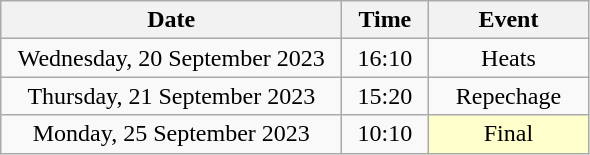<table class = "wikitable" style="text-align:center;">
<tr>
<th width=220>Date</th>
<th width=50>Time</th>
<th width=100>Event</th>
</tr>
<tr>
<td>Wednesday, 20 September 2023</td>
<td>16:10</td>
<td>Heats</td>
</tr>
<tr>
<td>Thursday, 21 September 2023</td>
<td>15:20</td>
<td>Repechage</td>
</tr>
<tr>
<td>Monday, 25 September 2023</td>
<td>10:10</td>
<td bgcolor=ffffcc>Final</td>
</tr>
</table>
